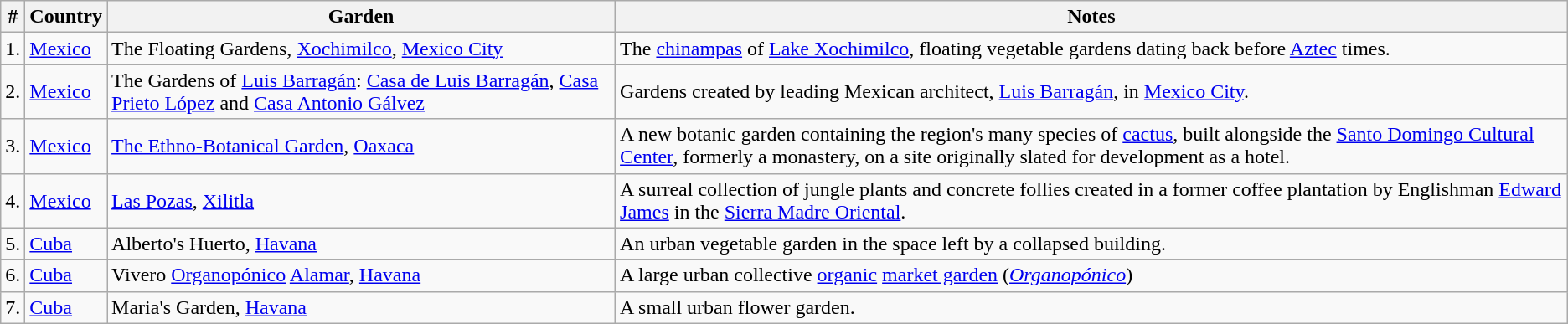<table class="wikitable">
<tr>
<th>#</th>
<th>Country</th>
<th>Garden</th>
<th>Notes</th>
</tr>
<tr>
<td>1.</td>
<td> <a href='#'>Mexico</a></td>
<td>The Floating Gardens, <a href='#'>Xochimilco</a>, <a href='#'>Mexico City</a></td>
<td>The <a href='#'>chinampas</a> of <a href='#'>Lake Xochimilco</a>, floating vegetable gardens dating back before <a href='#'>Aztec</a> times.</td>
</tr>
<tr>
<td>2.</td>
<td> <a href='#'>Mexico</a></td>
<td>The Gardens of <a href='#'>Luis Barragán</a>: <a href='#'>Casa de Luis Barragán</a>, <a href='#'>Casa Prieto López</a> and <a href='#'>Casa Antonio Gálvez</a></td>
<td>Gardens created by leading Mexican architect, <a href='#'>Luis Barragán</a>, in <a href='#'>Mexico City</a>. </td>
</tr>
<tr>
<td>3.</td>
<td> <a href='#'>Mexico</a></td>
<td><a href='#'>The Ethno-Botanical Garden</a>, <a href='#'>Oaxaca</a></td>
<td>A new botanic garden containing the region's many species of <a href='#'>cactus</a>, built alongside the <a href='#'>Santo Domingo Cultural Center</a>, formerly a monastery, on a site originally slated for development as a hotel. </td>
</tr>
<tr>
<td>4.</td>
<td> <a href='#'>Mexico</a></td>
<td><a href='#'>Las Pozas</a>, <a href='#'>Xilitla</a></td>
<td>A surreal collection of jungle plants and concrete follies created in a former coffee plantation by Englishman <a href='#'>Edward James</a> in the <a href='#'>Sierra Madre Oriental</a>. </td>
</tr>
<tr>
<td>5.</td>
<td> <a href='#'>Cuba</a></td>
<td>Alberto's Huerto, <a href='#'>Havana</a></td>
<td>An urban vegetable garden in the space left by a collapsed building.</td>
</tr>
<tr>
<td>6.</td>
<td> <a href='#'>Cuba</a></td>
<td>Vivero <a href='#'>Organopónico</a> <a href='#'>Alamar</a>, <a href='#'>Havana</a></td>
<td>A large urban collective <a href='#'>organic</a> <a href='#'>market garden</a> (<em><a href='#'>Organopónico</a></em>)</td>
</tr>
<tr>
<td>7.</td>
<td> <a href='#'>Cuba</a></td>
<td>Maria's Garden, <a href='#'>Havana</a></td>
<td>A small urban flower garden.</td>
</tr>
</table>
